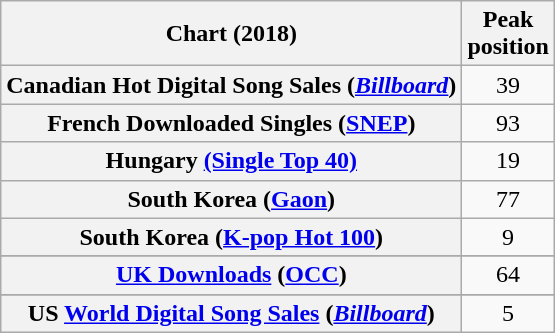<table class="wikitable sortable plainrowheaders" style="text-align:center">
<tr>
<th>Chart (2018)</th>
<th>Peak<br>position</th>
</tr>
<tr>
<th scope="row">Canadian Hot Digital Song Sales (<em><a href='#'>Billboard</a></em>)</th>
<td>39</td>
</tr>
<tr>
<th scope="row">French Downloaded Singles (<a href='#'>SNEP</a>)</th>
<td>93</td>
</tr>
<tr>
<th scope="row">Hungary <a href='#'>(Single Top 40)</a></th>
<td>19</td>
</tr>
<tr>
<th scope="row">South Korea (<a href='#'>Gaon</a>)</th>
<td>77</td>
</tr>
<tr>
<th scope="row">South Korea (<a href='#'>K-pop Hot 100</a>)</th>
<td>9</td>
</tr>
<tr>
</tr>
<tr>
<th scope="row"><a href='#'>UK Downloads</a> (<a href='#'>OCC</a>)</th>
<td>64</td>
</tr>
<tr>
</tr>
<tr>
<th scope="row">US <a href='#'>World Digital Song Sales</a> (<em><a href='#'>Billboard</a></em>)</th>
<td>5</td>
</tr>
</table>
